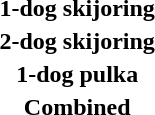<table>
<tr>
<td style="text-align:center;"><strong>1-dog skijoring</strong></td>
<td></td>
<td></td>
<td></td>
</tr>
<tr>
<td style="text-align:center;"><strong>2-dog skijoring</strong></td>
<td></td>
<td></td>
<td></td>
</tr>
<tr>
<td style="text-align:center;"><strong>1-dog pulka</strong></td>
<td></td>
<td></td>
<td></td>
</tr>
<tr>
<td style="text-align:center;"><strong>Combined</strong></td>
<td></td>
<td></td>
<td></td>
</tr>
</table>
